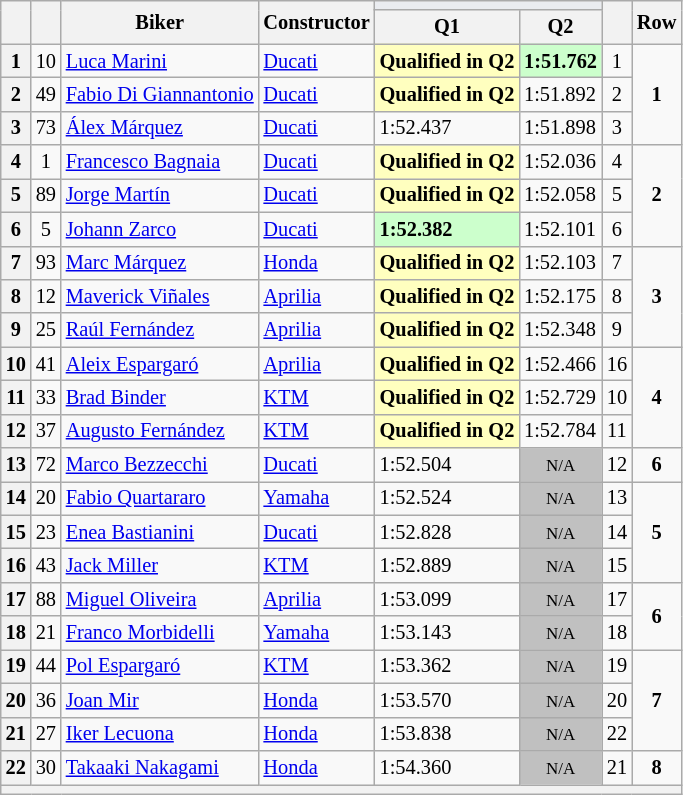<table class="wikitable sortable" style="font-size: 85%;">
<tr>
<th rowspan="2"></th>
<th rowspan="2"></th>
<th rowspan="2">Biker</th>
<th rowspan="2">Constructor</th>
<th colspan="2" style="background:#eaecf0; text-align:center;"></th>
<th rowspan="2"></th>
<th rowspan="2">Row</th>
</tr>
<tr>
<th scope="col">Q1</th>
<th scope="col">Q2</th>
</tr>
<tr>
<th scope="row">1</th>
<td align="center">10</td>
<td> <a href='#'>Luca Marini</a></td>
<td><a href='#'>Ducati</a></td>
<td style="background:#ffffbf;"><strong>Qualified in Q2</strong></td>
<td style="background:#ccffcc;"><strong>1:51.762</strong></td>
<td align="center">1</td>
<td rowspan="3" align="center"><strong>1</strong></td>
</tr>
<tr>
<th scope="row">2</th>
<td align="center">49</td>
<td> <a href='#'>Fabio Di Giannantonio</a></td>
<td><a href='#'>Ducati</a></td>
<td style="background:#ffffbf;"><strong>Qualified in Q2</strong></td>
<td>1:51.892</td>
<td align="center">2</td>
</tr>
<tr>
<th scope="row">3</th>
<td align="center">73</td>
<td> <a href='#'>Álex Márquez</a></td>
<td><a href='#'>Ducati</a></td>
<td>1:52.437</td>
<td>1:51.898</td>
<td align="center">3</td>
</tr>
<tr>
<th scope="row">4</th>
<td align="center">1</td>
<td> <a href='#'>Francesco Bagnaia</a></td>
<td><a href='#'>Ducati</a></td>
<td style="background:#ffffbf;"><strong>Qualified in Q2</strong></td>
<td>1:52.036</td>
<td align="center">4</td>
<td rowspan="3" align="center"><strong>2</strong></td>
</tr>
<tr>
<th scope="row">5</th>
<td align="center">89</td>
<td> <a href='#'>Jorge Martín</a></td>
<td><a href='#'>Ducati</a></td>
<td style="background:#ffffbf;"><strong>Qualified in Q2</strong></td>
<td>1:52.058</td>
<td align="center">5</td>
</tr>
<tr>
<th scope="row">6</th>
<td align="center">5</td>
<td> <a href='#'>Johann Zarco</a></td>
<td><a href='#'>Ducati</a></td>
<td style="background:#ccffcc;"><strong>1:52.382</strong></td>
<td>1:52.101</td>
<td align="center">6</td>
</tr>
<tr>
<th scope="row">7</th>
<td align="center">93</td>
<td> <a href='#'>Marc Márquez</a></td>
<td><a href='#'>Honda</a></td>
<td style="background:#ffffbf;"><strong>Qualified in Q2</strong></td>
<td>1:52.103</td>
<td align="center">7</td>
<td rowspan="3" align="center"><strong>3</strong></td>
</tr>
<tr>
<th scope="row">8</th>
<td align="center">12</td>
<td> <a href='#'>Maverick Viñales</a></td>
<td><a href='#'>Aprilia</a></td>
<td style="background:#ffffbf;"><strong>Qualified in Q2</strong></td>
<td>1:52.175</td>
<td align="center">8</td>
</tr>
<tr>
<th scope="row">9</th>
<td align="center">25</td>
<td> <a href='#'>Raúl Fernández</a></td>
<td><a href='#'>Aprilia</a></td>
<td style="background:#ffffbf;"><strong>Qualified in Q2</strong></td>
<td>1:52.348</td>
<td align="center">9</td>
</tr>
<tr>
<th scope="row">10</th>
<td align="center">41</td>
<td> <a href='#'>Aleix Espargaró</a></td>
<td><a href='#'>Aprilia</a></td>
<td style="background:#ffffbf;"><strong>Qualified in Q2</strong></td>
<td>1:52.466</td>
<td align="center">16</td>
<td rowspan="3" align="center"><strong>4</strong></td>
</tr>
<tr>
<th scope="row">11</th>
<td align="center">33</td>
<td> <a href='#'>Brad Binder</a></td>
<td><a href='#'>KTM</a></td>
<td style="background:#ffffbf;"><strong>Qualified in Q2</strong></td>
<td>1:52.729</td>
<td align="center">10</td>
</tr>
<tr>
<th scope="row">12</th>
<td align="center">37</td>
<td> <a href='#'>Augusto Fernández</a></td>
<td><a href='#'>KTM</a></td>
<td style="background:#ffffbf;"><strong>Qualified in Q2</strong></td>
<td>1:52.784</td>
<td align="center">11</td>
</tr>
<tr>
<th scope="row">13</th>
<td align="center">72</td>
<td> <a href='#'>Marco Bezzecchi</a></td>
<td><a href='#'>Ducati</a></td>
<td>1:52.504</td>
<td style="background: silver" align="center" data-sort-value="19"><small>N/A</small></td>
<td align="center">12</td>
<td rowspan="1" align="center"><strong>6</strong></td>
</tr>
<tr>
<th scope="row">14</th>
<td align="center">20</td>
<td> <a href='#'>Fabio Quartararo</a></td>
<td><a href='#'>Yamaha</a></td>
<td>1:52.524</td>
<td style="background: silver" align="center" data-sort-value="19"><small>N/A</small></td>
<td align="center">13</td>
<td rowspan="3" align="center"><strong>5</strong></td>
</tr>
<tr>
<th scope="row">15</th>
<td align="center">23</td>
<td> <a href='#'>Enea Bastianini</a></td>
<td><a href='#'>Ducati</a></td>
<td>1:52.828</td>
<td style="background: silver" align="center" data-sort-value="19"><small>N/A</small></td>
<td align="center">14</td>
</tr>
<tr>
<th scope="row">16</th>
<td align="center">43</td>
<td> <a href='#'>Jack Miller</a></td>
<td><a href='#'>KTM</a></td>
<td>1:52.889</td>
<td style="background: silver" align="center" data-sort-value="19"><small>N/A</small></td>
<td align="center">15</td>
</tr>
<tr>
<th scope="row">17</th>
<td align="center">88</td>
<td> <a href='#'>Miguel Oliveira</a></td>
<td><a href='#'>Aprilia</a></td>
<td>1:53.099</td>
<td style="background: silver" align="center" data-sort-value="19"><small>N/A</small></td>
<td align="center">17</td>
<td rowspan="2" align="center"><strong>6</strong></td>
</tr>
<tr>
<th scope="row">18</th>
<td align="center">21</td>
<td> <a href='#'>Franco Morbidelli</a></td>
<td><a href='#'>Yamaha</a></td>
<td>1:53.143</td>
<td style="background: silver" align="center" data-sort-value="19"><small>N/A</small></td>
<td align="center">18</td>
</tr>
<tr>
<th scope="row">19</th>
<td align="center">44</td>
<td> <a href='#'>Pol Espargaró</a></td>
<td><a href='#'>KTM</a></td>
<td>1:53.362</td>
<td style="background: silver" align="center" data-sort-value="19"><small>N/A</small></td>
<td align="center">19</td>
<td rowspan="3" align="center"><strong>7</strong></td>
</tr>
<tr>
<th scope="row">20</th>
<td align="center">36</td>
<td> <a href='#'>Joan Mir</a></td>
<td><a href='#'>Honda</a></td>
<td>1:53.570</td>
<td style="background: silver" align="center" data-sort-value="21"><small>N/A</small></td>
<td align="center">20</td>
</tr>
<tr>
<th scope="row">21</th>
<td align="center">27</td>
<td> <a href='#'>Iker Lecuona</a></td>
<td><a href='#'>Honda</a></td>
<td>1:53.838</td>
<td style="background: silver" align="center" data-sort-value="22"><small>N/A</small></td>
<td align="center">22</td>
</tr>
<tr>
<th scope="row">22</th>
<td align="center">30</td>
<td> <a href='#'>Takaaki Nakagami</a></td>
<td><a href='#'>Honda</a></td>
<td>1:54.360</td>
<td style="background: silver" align="center" data-sort-value="23"><small>N/A</small></td>
<td align="center">21</td>
<td align="center"><strong>8</strong></td>
</tr>
<tr>
<th colspan="8"></th>
</tr>
</table>
